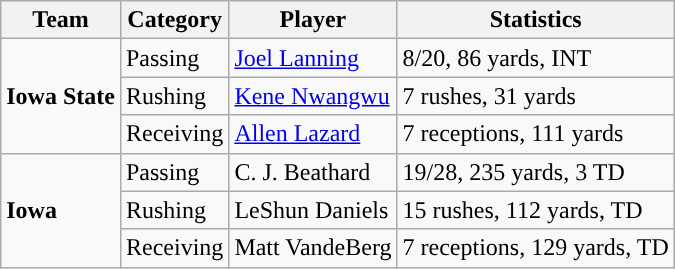<table class="wikitable" style="float: left;">
<tr>
<th>Team</th>
<th>Category</th>
<th>Player</th>
<th>Statistics</th>
</tr>
<tr>
<td rowspan=3><strong>Iowa State</strong></td>
<td>Passing</td>
<td><a href='#'>Joel Lanning</a></td>
<td>8/20, 86 yards, INT</td>
</tr>
<tr>
<td>Rushing</td>
<td><a href='#'>Kene Nwangwu</a></td>
<td>7 rushes, 31 yards</td>
</tr>
<tr>
<td>Receiving</td>
<td><a href='#'>Allen Lazard</a></td>
<td>7 receptions, 111 yards</td>
</tr>
<tr>
<td rowspan=3><strong>Iowa</strong></td>
<td>Passing</td>
<td>C. J. Beathard</td>
<td>19/28, 235 yards, 3 TD</td>
</tr>
<tr>
<td>Rushing</td>
<td>LeShun Daniels</td>
<td>15 rushes, 112 yards, TD</td>
</tr>
<tr>
<td>Receiving</td>
<td>Matt VandeBerg</td>
<td>7 receptions, 129 yards, TD</td>
</tr>
</table>
